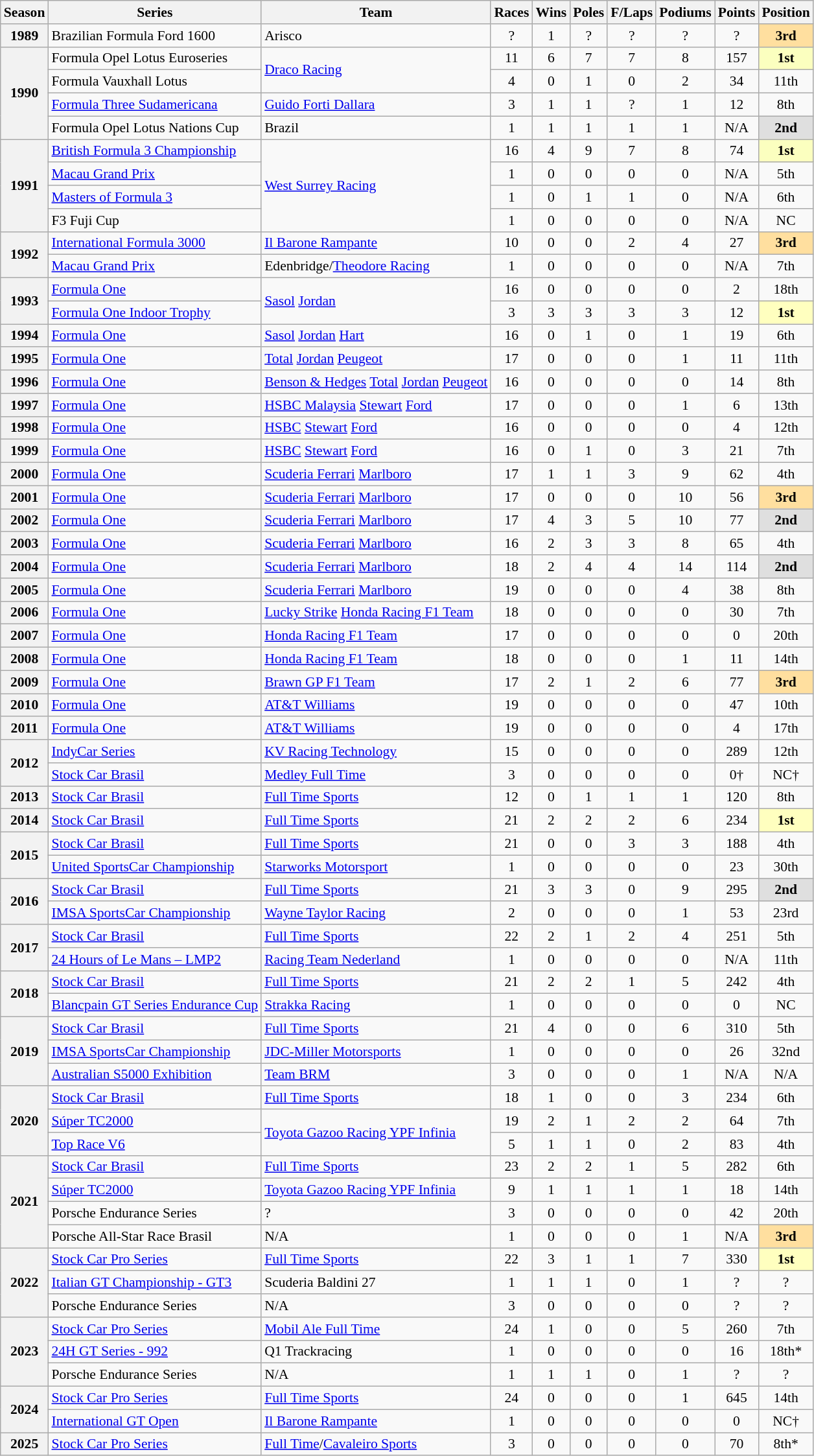<table class="wikitable" style="font-size: 90%; text-align:center">
<tr>
<th>Season</th>
<th>Series</th>
<th>Team</th>
<th>Races</th>
<th>Wins</th>
<th>Poles</th>
<th>F/Laps</th>
<th>Podiums</th>
<th>Points</th>
<th>Position</th>
</tr>
<tr>
<th>1989</th>
<td align=left>Brazilian Formula Ford 1600</td>
<td align=left>Arisco</td>
<td>?</td>
<td>1</td>
<td>?</td>
<td>?</td>
<td>?</td>
<td>?</td>
<td style="background:#FFDF9F;"><strong>3rd</strong></td>
</tr>
<tr>
<th rowspan=4>1990</th>
<td align=left>Formula Opel Lotus Euroseries</td>
<td align=left rowspan=2><a href='#'>Draco Racing</a></td>
<td>11</td>
<td>6</td>
<td>7</td>
<td>7</td>
<td>8</td>
<td>157</td>
<td style="background:#FBFFBF;"><strong>1st</strong></td>
</tr>
<tr>
<td align=left>Formula Vauxhall Lotus</td>
<td>4</td>
<td>0</td>
<td>1</td>
<td>0</td>
<td>2</td>
<td>34</td>
<td>11th</td>
</tr>
<tr>
<td align=left><a href='#'>Formula Three Sudamericana</a></td>
<td align=left><a href='#'>Guido Forti Dallara</a></td>
<td>3</td>
<td>1</td>
<td>1</td>
<td>?</td>
<td>1</td>
<td>12</td>
<td align="center">8th</td>
</tr>
<tr>
<td align=left>Formula Opel Lotus Nations Cup</td>
<td align=left>Brazil</td>
<td>1</td>
<td>1</td>
<td>1</td>
<td>1</td>
<td>1</td>
<td>N/A</td>
<td style="background:#DFDFDF;"><strong>2nd</strong></td>
</tr>
<tr>
<th rowspan=4>1991</th>
<td align=left><a href='#'>British Formula 3 Championship</a></td>
<td align=left rowspan=4><a href='#'>West Surrey Racing</a></td>
<td>16</td>
<td>4</td>
<td>9</td>
<td>7</td>
<td>8</td>
<td>74</td>
<td style="background:#FBFFBF;"><strong>1st</strong></td>
</tr>
<tr>
<td align=left><a href='#'>Macau Grand Prix</a></td>
<td>1</td>
<td>0</td>
<td>0</td>
<td>0</td>
<td>0</td>
<td>N/A</td>
<td>5th</td>
</tr>
<tr>
<td align=left><a href='#'>Masters of Formula 3</a></td>
<td>1</td>
<td>0</td>
<td>1</td>
<td>1</td>
<td>0</td>
<td>N/A</td>
<td>6th</td>
</tr>
<tr>
<td align=left>F3 Fuji Cup</td>
<td>1</td>
<td>0</td>
<td>0</td>
<td>0</td>
<td>0</td>
<td>N/A</td>
<td>NC</td>
</tr>
<tr>
<th rowspan=2>1992</th>
<td align=left><a href='#'>International Formula 3000</a></td>
<td align=left><a href='#'>Il Barone Rampante</a></td>
<td>10</td>
<td>0</td>
<td>0</td>
<td>2</td>
<td>4</td>
<td>27</td>
<td style="background:#FFDF9F;"><strong>3rd</strong></td>
</tr>
<tr>
<td align=left><a href='#'>Macau Grand Prix</a></td>
<td align=left>Edenbridge/<a href='#'>Theodore Racing</a></td>
<td>1</td>
<td>0</td>
<td>0</td>
<td>0</td>
<td>0</td>
<td>N/A</td>
<td>7th</td>
</tr>
<tr>
<th rowspan=2>1993</th>
<td align=left><a href='#'>Formula One</a></td>
<td align=left rowspan=2><a href='#'>Sasol</a> <a href='#'>Jordan</a></td>
<td>16</td>
<td>0</td>
<td>0</td>
<td>0</td>
<td>0</td>
<td>2</td>
<td>18th</td>
</tr>
<tr>
<td align=left><a href='#'>Formula One Indoor Trophy</a></td>
<td>3</td>
<td>3</td>
<td>3</td>
<td>3</td>
<td>3</td>
<td>12</td>
<td style="background:#FFFFBF;"><strong>1st</strong></td>
</tr>
<tr>
<th>1994</th>
<td align=left><a href='#'>Formula One</a></td>
<td align=left><a href='#'>Sasol</a> <a href='#'>Jordan</a> <a href='#'>Hart</a></td>
<td>16</td>
<td>0</td>
<td>1</td>
<td>0</td>
<td>1</td>
<td>19</td>
<td>6th</td>
</tr>
<tr>
<th>1995</th>
<td align=left><a href='#'>Formula One</a></td>
<td align=left><a href='#'>Total</a> <a href='#'>Jordan</a> <a href='#'>Peugeot</a></td>
<td>17</td>
<td>0</td>
<td>0</td>
<td>0</td>
<td>1</td>
<td>11</td>
<td>11th</td>
</tr>
<tr>
<th>1996</th>
<td align=left><a href='#'>Formula One</a></td>
<td align=left><a href='#'>Benson & Hedges</a> <a href='#'>Total</a> <a href='#'>Jordan</a> <a href='#'>Peugeot</a></td>
<td>16</td>
<td>0</td>
<td>0</td>
<td>0</td>
<td>0</td>
<td>14</td>
<td>8th</td>
</tr>
<tr>
<th>1997</th>
<td align=left><a href='#'>Formula One</a></td>
<td align=left><a href='#'>HSBC Malaysia</a> <a href='#'>Stewart</a> <a href='#'>Ford</a></td>
<td>17</td>
<td>0</td>
<td>0</td>
<td>0</td>
<td>1</td>
<td>6</td>
<td>13th</td>
</tr>
<tr>
<th>1998</th>
<td align=left><a href='#'>Formula One</a></td>
<td align=left><a href='#'>HSBC</a> <a href='#'>Stewart</a> <a href='#'>Ford</a></td>
<td>16</td>
<td>0</td>
<td>0</td>
<td>0</td>
<td>0</td>
<td>4</td>
<td>12th</td>
</tr>
<tr>
<th>1999</th>
<td align=left><a href='#'>Formula One</a></td>
<td align=left><a href='#'>HSBC</a> <a href='#'>Stewart</a> <a href='#'>Ford</a></td>
<td>16</td>
<td>0</td>
<td>1</td>
<td>0</td>
<td>3</td>
<td>21</td>
<td>7th</td>
</tr>
<tr>
<th>2000</th>
<td align=left><a href='#'>Formula One</a></td>
<td align=left><a href='#'>Scuderia Ferrari</a> <a href='#'>Marlboro</a></td>
<td>17</td>
<td>1</td>
<td>1</td>
<td>3</td>
<td>9</td>
<td>62</td>
<td>4th</td>
</tr>
<tr>
<th>2001</th>
<td align=left><a href='#'>Formula One</a></td>
<td align=left><a href='#'>Scuderia Ferrari</a> <a href='#'>Marlboro</a></td>
<td>17</td>
<td>0</td>
<td>0</td>
<td>0</td>
<td>10</td>
<td>56</td>
<td style="background:#FFDF9F;"><strong>3rd</strong></td>
</tr>
<tr>
<th>2002</th>
<td align=left><a href='#'>Formula One</a></td>
<td align=left><a href='#'>Scuderia Ferrari</a> <a href='#'>Marlboro</a></td>
<td>17</td>
<td>4</td>
<td>3</td>
<td>5</td>
<td>10</td>
<td>77</td>
<td style="background:#DFDFDF;"><strong>2nd</strong></td>
</tr>
<tr>
<th>2003</th>
<td align=left><a href='#'>Formula One</a></td>
<td align=left><a href='#'>Scuderia Ferrari</a> <a href='#'>Marlboro</a></td>
<td>16</td>
<td>2</td>
<td>3</td>
<td>3</td>
<td>8</td>
<td>65</td>
<td>4th</td>
</tr>
<tr>
<th>2004</th>
<td align=left><a href='#'>Formula One</a></td>
<td align=left><a href='#'>Scuderia Ferrari</a> <a href='#'>Marlboro</a></td>
<td>18</td>
<td>2</td>
<td>4</td>
<td>4</td>
<td>14</td>
<td>114</td>
<td style="background:#DFDFDF;"><strong>2nd</strong></td>
</tr>
<tr>
<th>2005</th>
<td align=left><a href='#'>Formula One</a></td>
<td align=left><a href='#'>Scuderia Ferrari</a> <a href='#'>Marlboro</a></td>
<td>19</td>
<td>0</td>
<td>0</td>
<td>0</td>
<td>4</td>
<td>38</td>
<td>8th</td>
</tr>
<tr>
<th>2006</th>
<td align=left><a href='#'>Formula One</a></td>
<td align=left><a href='#'>Lucky Strike</a> <a href='#'>Honda Racing F1 Team</a></td>
<td>18</td>
<td>0</td>
<td>0</td>
<td>0</td>
<td>0</td>
<td>30</td>
<td>7th</td>
</tr>
<tr>
<th>2007</th>
<td align=left><a href='#'>Formula One</a></td>
<td align=left><a href='#'>Honda Racing F1 Team</a></td>
<td>17</td>
<td>0</td>
<td>0</td>
<td>0</td>
<td>0</td>
<td>0</td>
<td>20th</td>
</tr>
<tr>
<th>2008</th>
<td align=left><a href='#'>Formula One</a></td>
<td align=left><a href='#'>Honda Racing F1 Team</a></td>
<td>18</td>
<td>0</td>
<td>0</td>
<td>0</td>
<td>1</td>
<td>11</td>
<td>14th</td>
</tr>
<tr>
<th>2009</th>
<td align=left><a href='#'>Formula One</a></td>
<td align=left><a href='#'>Brawn GP F1 Team</a></td>
<td>17</td>
<td>2</td>
<td>1</td>
<td>2</td>
<td>6</td>
<td>77</td>
<td style="background:#FFDF9F;"><strong>3rd</strong></td>
</tr>
<tr>
<th>2010</th>
<td align=left><a href='#'>Formula One</a></td>
<td align=left><a href='#'>AT&T Williams</a></td>
<td>19</td>
<td>0</td>
<td>0</td>
<td>0</td>
<td>0</td>
<td>47</td>
<td>10th</td>
</tr>
<tr>
<th>2011</th>
<td align=left><a href='#'>Formula One</a></td>
<td align=left><a href='#'>AT&T Williams</a></td>
<td>19</td>
<td>0</td>
<td>0</td>
<td>0</td>
<td>0</td>
<td>4</td>
<td>17th</td>
</tr>
<tr>
<th rowspan=2>2012</th>
<td align=left><a href='#'>IndyCar Series</a></td>
<td align=left><a href='#'>KV Racing Technology</a></td>
<td>15</td>
<td>0</td>
<td>0</td>
<td>0</td>
<td>0</td>
<td>289</td>
<td>12th</td>
</tr>
<tr>
<td align=left><a href='#'>Stock Car Brasil</a></td>
<td align=left><a href='#'>Medley Full Time</a></td>
<td>3</td>
<td>0</td>
<td>0</td>
<td>0</td>
<td>0</td>
<td>0†</td>
<td>NC†</td>
</tr>
<tr>
<th>2013</th>
<td align=left><a href='#'>Stock Car Brasil</a></td>
<td align=left><a href='#'>Full Time Sports</a></td>
<td>12</td>
<td>0</td>
<td>1</td>
<td>1</td>
<td>1</td>
<td>120</td>
<td>8th</td>
</tr>
<tr>
<th>2014</th>
<td align=left><a href='#'>Stock Car Brasil</a></td>
<td align=left><a href='#'>Full Time Sports</a></td>
<td>21</td>
<td>2</td>
<td>2</td>
<td>2</td>
<td>6</td>
<td>234</td>
<td style="background:#FFFFBF;"><strong>1st</strong></td>
</tr>
<tr>
<th rowspan=2>2015</th>
<td align=left><a href='#'>Stock Car Brasil</a></td>
<td align=left><a href='#'>Full Time Sports</a></td>
<td>21</td>
<td>0</td>
<td>0</td>
<td>3</td>
<td>3</td>
<td>188</td>
<td>4th</td>
</tr>
<tr>
<td align="left"><a href='#'>United SportsCar Championship</a></td>
<td align="left"><a href='#'>Starworks Motorsport</a></td>
<td>1</td>
<td>0</td>
<td>0</td>
<td>0</td>
<td>0</td>
<td>23</td>
<td>30th</td>
</tr>
<tr>
<th rowspan=2>2016</th>
<td align=left><a href='#'>Stock Car Brasil</a></td>
<td align=left><a href='#'>Full Time Sports</a></td>
<td>21</td>
<td>3</td>
<td>3</td>
<td>0</td>
<td>9</td>
<td>295</td>
<td style="background:#DFDFDF;"><strong>2nd</strong></td>
</tr>
<tr>
<td align="left"><a href='#'>IMSA SportsCar Championship</a></td>
<td align="left"><a href='#'>Wayne Taylor Racing</a></td>
<td>2</td>
<td>0</td>
<td>0</td>
<td>0</td>
<td>1</td>
<td>53</td>
<td>23rd</td>
</tr>
<tr>
<th rowspan=2>2017</th>
<td align=left><a href='#'>Stock Car Brasil</a></td>
<td align=left><a href='#'>Full Time Sports</a></td>
<td>22</td>
<td>2</td>
<td>1</td>
<td>2</td>
<td>4</td>
<td>251</td>
<td>5th</td>
</tr>
<tr>
<td align=left><a href='#'>24 Hours of Le Mans – LMP2</a></td>
<td align=left><a href='#'>Racing Team Nederland</a></td>
<td>1</td>
<td>0</td>
<td>0</td>
<td>0</td>
<td>0</td>
<td>N/A</td>
<td>11th</td>
</tr>
<tr>
<th rowspan=2>2018</th>
<td align=left><a href='#'>Stock Car Brasil</a></td>
<td align=left><a href='#'>Full Time Sports</a></td>
<td>21</td>
<td>2</td>
<td>2</td>
<td>1</td>
<td>5</td>
<td>242</td>
<td>4th</td>
</tr>
<tr>
<td align=left><a href='#'>Blancpain GT Series Endurance Cup</a></td>
<td align=left><a href='#'>Strakka Racing</a></td>
<td>1</td>
<td>0</td>
<td>0</td>
<td>0</td>
<td>0</td>
<td>0</td>
<td>NC</td>
</tr>
<tr>
<th rowspan=3>2019</th>
<td align=left><a href='#'>Stock Car Brasil</a></td>
<td align=left><a href='#'>Full Time Sports</a></td>
<td>21</td>
<td>4</td>
<td>0</td>
<td>0</td>
<td>6</td>
<td>310</td>
<td>5th</td>
</tr>
<tr>
<td align=left><a href='#'>IMSA SportsCar Championship</a></td>
<td align=left><a href='#'>JDC-Miller Motorsports</a></td>
<td>1</td>
<td>0</td>
<td>0</td>
<td>0</td>
<td>0</td>
<td>26</td>
<td>32nd</td>
</tr>
<tr>
<td align=left><a href='#'>Australian S5000 Exhibition</a></td>
<td align=left><a href='#'>Team BRM</a></td>
<td>3</td>
<td>0</td>
<td>0</td>
<td>0</td>
<td>1</td>
<td>N/A</td>
<td>N/A</td>
</tr>
<tr>
<th rowspan=3>2020</th>
<td align=left><a href='#'>Stock Car Brasil</a></td>
<td align=left><a href='#'>Full Time Sports</a></td>
<td>18</td>
<td>1</td>
<td>0</td>
<td>0</td>
<td>3</td>
<td>234</td>
<td>6th</td>
</tr>
<tr>
<td align=left><a href='#'>Súper TC2000</a></td>
<td align=left rowspan=2><a href='#'>Toyota Gazoo Racing YPF Infinia</a></td>
<td>19</td>
<td>2</td>
<td>1</td>
<td>2</td>
<td>2</td>
<td>64</td>
<td>7th</td>
</tr>
<tr>
<td align=left><a href='#'>Top Race V6</a></td>
<td>5</td>
<td>1</td>
<td>1</td>
<td>0</td>
<td>2</td>
<td>83</td>
<td>4th</td>
</tr>
<tr>
<th rowspan=4>2021</th>
<td align=left><a href='#'>Stock Car Brasil</a></td>
<td align=left><a href='#'>Full Time Sports</a></td>
<td>23</td>
<td>2</td>
<td>2</td>
<td>1</td>
<td>5</td>
<td>282</td>
<td>6th</td>
</tr>
<tr>
<td align="left"><a href='#'>Súper TC2000</a></td>
<td align="left"><a href='#'>Toyota Gazoo Racing YPF Infinia</a></td>
<td>9</td>
<td>1</td>
<td>1</td>
<td>1</td>
<td>1</td>
<td>18</td>
<td>14th</td>
</tr>
<tr>
<td align="left">Porsche Endurance Series</td>
<td align="left">?</td>
<td>3</td>
<td>0</td>
<td>0</td>
<td>0</td>
<td>0</td>
<td>42</td>
<td>20th</td>
</tr>
<tr>
<td align=left>Porsche All-Star Race Brasil</td>
<td align=left>N/A</td>
<td>1</td>
<td>0</td>
<td>0</td>
<td>0</td>
<td>1</td>
<td>N/A</td>
<td style="background:#FFDF9F;"><strong>3rd</strong></td>
</tr>
<tr>
<th rowspan="3">2022</th>
<td align=left><a href='#'>Stock Car Pro Series</a></td>
<td align=left><a href='#'>Full Time Sports</a></td>
<td>22</td>
<td>3</td>
<td>1</td>
<td>1</td>
<td>7</td>
<td>330</td>
<td style="background:#FFFFBF;"><strong>1st</strong></td>
</tr>
<tr>
<td align=left><a href='#'>Italian GT Championship - GT3</a></td>
<td align=left>Scuderia Baldini 27</td>
<td>1</td>
<td>1</td>
<td>1</td>
<td>0</td>
<td>1</td>
<td>?</td>
<td>?</td>
</tr>
<tr>
<td align=left>Porsche Endurance Series</td>
<td align=left>N/A</td>
<td>3</td>
<td>0</td>
<td>0</td>
<td>0</td>
<td>0</td>
<td>?</td>
<td>?</td>
</tr>
<tr>
<th rowspan="3">2023</th>
<td align="left"><a href='#'>Stock Car Pro Series</a></td>
<td align="left"><a href='#'>Mobil Ale Full Time</a></td>
<td>24</td>
<td>1</td>
<td>0</td>
<td>0</td>
<td>5</td>
<td>260</td>
<td>7th</td>
</tr>
<tr>
<td align="left"><a href='#'>24H GT Series - 992</a></td>
<td align="left">Q1 Trackracing</td>
<td>1</td>
<td>0</td>
<td>0</td>
<td>0</td>
<td>0</td>
<td>16</td>
<td>18th*</td>
</tr>
<tr>
<td align="left">Porsche Endurance Series</td>
<td align="left">N/A</td>
<td>1</td>
<td>1</td>
<td>1</td>
<td>0</td>
<td>1</td>
<td>?</td>
<td>?</td>
</tr>
<tr>
<th rowspan="2">2024</th>
<td align=left><a href='#'>Stock Car Pro Series</a></td>
<td align=left><a href='#'>Full Time Sports</a></td>
<td>24</td>
<td>0</td>
<td>0</td>
<td>0</td>
<td>1</td>
<td>645</td>
<td>14th</td>
</tr>
<tr>
<td align=left><a href='#'>International GT Open</a></td>
<td align=left><a href='#'>Il Barone Rampante</a></td>
<td>1</td>
<td>0</td>
<td>0</td>
<td>0</td>
<td>0</td>
<td>0</td>
<td>NC†</td>
</tr>
<tr>
<th>2025</th>
<td align=left><a href='#'>Stock Car Pro Series</a></td>
<td align=left><a href='#'>Full Time</a>/<a href='#'>Cavaleiro Sports</a></td>
<td>3</td>
<td>0</td>
<td>0</td>
<td>0</td>
<td>0</td>
<td>70</td>
<td>8th*</td>
</tr>
</table>
